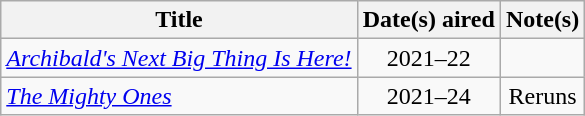<table class="wikitable plainrowheaders sortable" style="text-align:center;">
<tr>
<th scope="col">Title</th>
<th scope="col">Date(s) aired</th>
<th class="unsortable">Note(s)</th>
</tr>
<tr>
<td scope="row" style="text-align:left;"><em><a href='#'>Archibald's Next Big Thing Is Here!</a></em></td>
<td>2021–22</td>
</tr>
<tr>
<td scope="row" style="text-align:left;"><em><a href='#'>The Mighty Ones</a></em></td>
<td>2021–24</td>
<td>Reruns</td>
</tr>
</table>
